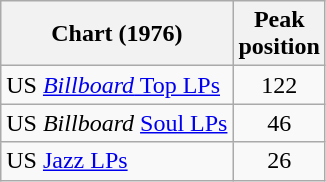<table class="wikitable">
<tr>
<th>Chart (1976)</th>
<th>Peak<br>position</th>
</tr>
<tr>
<td>US <a href='#'><em>Billboard</em> Top LPs</a></td>
<td align=center>122</td>
</tr>
<tr>
<td>US <em>Billboard</em> <a href='#'>Soul LPs</a></td>
<td align=center>46</td>
</tr>
<tr>
<td>US <a href='#'>Jazz LPs</a></td>
<td align=center>26</td>
</tr>
</table>
